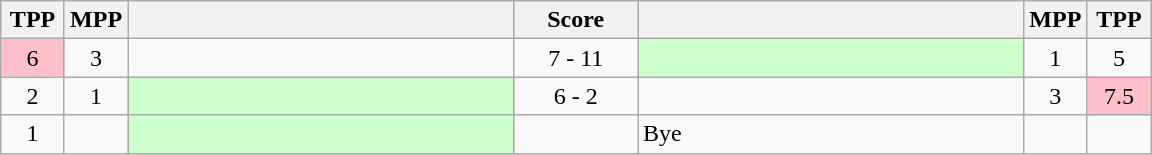<table class="wikitable" style="text-align: center;" |>
<tr>
<th width="35">TPP</th>
<th width="35">MPP</th>
<th width="250"></th>
<th width="75">Score</th>
<th width="250"></th>
<th width="35">MPP</th>
<th width="35">TPP</th>
</tr>
<tr>
<td bgcolor=pink>6</td>
<td>3</td>
<td style="text-align:left;"></td>
<td>7 - 11</td>
<td style="text-align:left;" bgcolor="ccffcc"><strong></strong></td>
<td>1</td>
<td>5</td>
</tr>
<tr>
<td>2</td>
<td>1</td>
<td style="text-align:left;" bgcolor="ccffcc"><strong></strong></td>
<td>6 - 2</td>
<td style="text-align:left;"></td>
<td>3</td>
<td bgcolor=pink>7.5</td>
</tr>
<tr>
<td>1</td>
<td></td>
<td style="text-align:left;" bgcolor="ccffcc"><strong></strong></td>
<td></td>
<td style="text-align:left;">Bye</td>
<td></td>
<td></td>
</tr>
</table>
